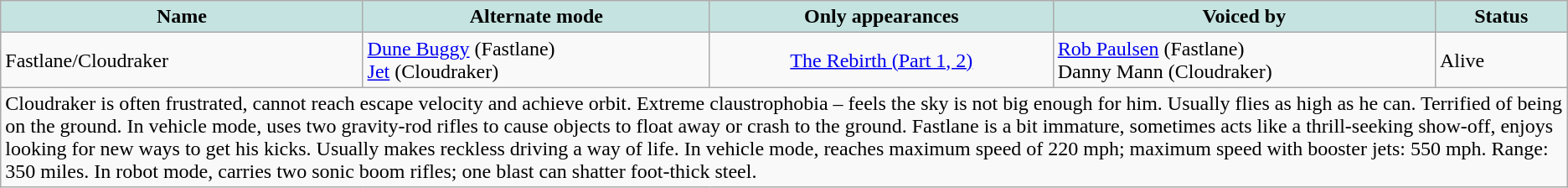<table class="wikitable">
<tr>
<th style="background-color: #C5E4E1">Name</th>
<th style="background-color: #C5E4E1">Alternate mode</th>
<th style="background-color: #C5E4E1">Only appearances</th>
<th style="background-color: #C5E4E1">Voiced by</th>
<th style="background-color: #C5E4E1">Status</th>
</tr>
<tr>
<td>Fastlane/Cloudraker</td>
<td><a href='#'>Dune Buggy</a> (Fastlane)<br><a href='#'>Jet</a> (Cloudraker)</td>
<td align="center"><a href='#'>The Rebirth (Part 1, 2)</a></td>
<td><a href='#'>Rob Paulsen</a> (Fastlane)<br>Danny Mann (Cloudraker)</td>
<td>Alive</td>
</tr>
<tr>
<td colspan="5" valign="top">Cloudraker is often frustrated, cannot reach escape velocity and achieve orbit. Extreme claustrophobia – feels the sky is not big enough for him. Usually flies as high as he can. Terrified of being on the ground. In vehicle mode, uses two gravity-rod rifles to cause objects to float away or crash to the ground. Fastlane is a bit immature, sometimes acts like a thrill-seeking show-off, enjoys looking for new ways to get his kicks. Usually makes reckless driving a way of life. In vehicle mode, reaches maximum speed of 220 mph; maximum speed with booster jets: 550 mph. Range: 350 miles. In robot mode, carries two sonic boom rifles; one blast can shatter foot-thick steel.</td>
</tr>
</table>
